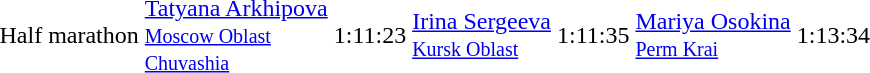<table>
<tr>
<td>Half marathon</td>
<td><a href='#'>Tatyana Arkhipova</a> <br> <small><a href='#'>Moscow Oblast</a></small> <br> <small><a href='#'>Chuvashia</a></small></td>
<td>1:11:23</td>
<td><a href='#'>Irina Sergeeva</a> <br> <small><a href='#'>Kursk Oblast</a></small></td>
<td>1:11:35</td>
<td><a href='#'>Mariya Osokina</a> <br> <small><a href='#'>Perm Krai</a></small></td>
<td>1:13:34</td>
</tr>
</table>
